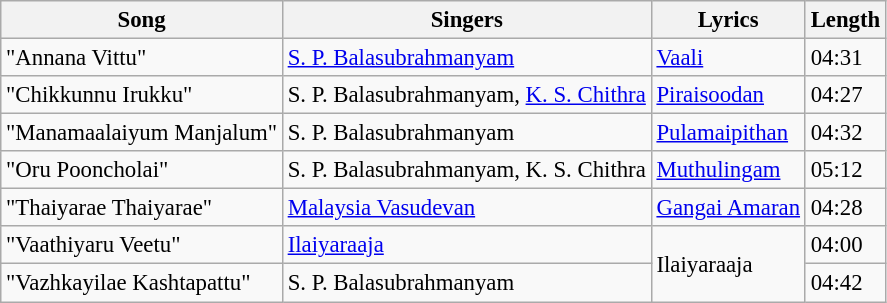<table class="wikitable" style="font-size:95%;">
<tr>
<th>Song</th>
<th>Singers</th>
<th>Lyrics</th>
<th>Length</th>
</tr>
<tr>
<td>"Annana Vittu"</td>
<td><a href='#'>S. P. Balasubrahmanyam</a></td>
<td><a href='#'>Vaali</a></td>
<td>04:31</td>
</tr>
<tr>
<td>"Chikkunnu Irukku"</td>
<td>S. P. Balasubrahmanyam, <a href='#'>K. S. Chithra</a></td>
<td><a href='#'>Piraisoodan</a></td>
<td>04:27</td>
</tr>
<tr>
<td>"Manamaalaiyum Manjalum"</td>
<td>S. P. Balasubrahmanyam</td>
<td><a href='#'>Pulamaipithan</a></td>
<td>04:32</td>
</tr>
<tr>
<td>"Oru Pooncholai"</td>
<td>S. P. Balasubrahmanyam, K. S. Chithra</td>
<td><a href='#'>Muthulingam</a></td>
<td>05:12</td>
</tr>
<tr>
<td>"Thaiyarae Thaiyarae"</td>
<td><a href='#'>Malaysia Vasudevan</a></td>
<td><a href='#'>Gangai Amaran</a></td>
<td>04:28</td>
</tr>
<tr>
<td>"Vaathiyaru Veetu"</td>
<td><a href='#'>Ilaiyaraaja</a></td>
<td rowspan=2>Ilaiyaraaja</td>
<td>04:00</td>
</tr>
<tr>
<td>"Vazhkayilae Kashtapattu"</td>
<td>S. P. Balasubrahmanyam</td>
<td>04:42</td>
</tr>
</table>
